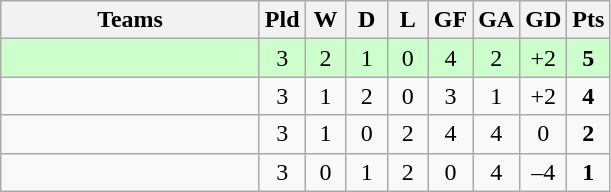<table class="wikitable" style="text-align: center;">
<tr>
<th width=165>Teams</th>
<th width=20>Pld</th>
<th width=20>W</th>
<th width=20>D</th>
<th width=20>L</th>
<th width=20>GF</th>
<th width=20>GA</th>
<th width=20>GD</th>
<th width=20>Pts</th>
</tr>
<tr align=center style="background:#ccffcc;">
<td style="text-align:left;"></td>
<td>3</td>
<td>2</td>
<td>1</td>
<td>0</td>
<td>4</td>
<td>2</td>
<td>+2</td>
<td><strong>5</strong></td>
</tr>
<tr align=center>
<td style="text-align:left;"></td>
<td>3</td>
<td>1</td>
<td>2</td>
<td>0</td>
<td>3</td>
<td>1</td>
<td>+2</td>
<td><strong>4</strong></td>
</tr>
<tr align=center>
<td style="text-align:left;"></td>
<td>3</td>
<td>1</td>
<td>0</td>
<td>2</td>
<td>4</td>
<td>4</td>
<td>0</td>
<td><strong>2</strong></td>
</tr>
<tr align=center>
<td style="text-align:left;"></td>
<td>3</td>
<td>0</td>
<td>1</td>
<td>2</td>
<td>0</td>
<td>4</td>
<td>–4</td>
<td><strong>1</strong></td>
</tr>
</table>
